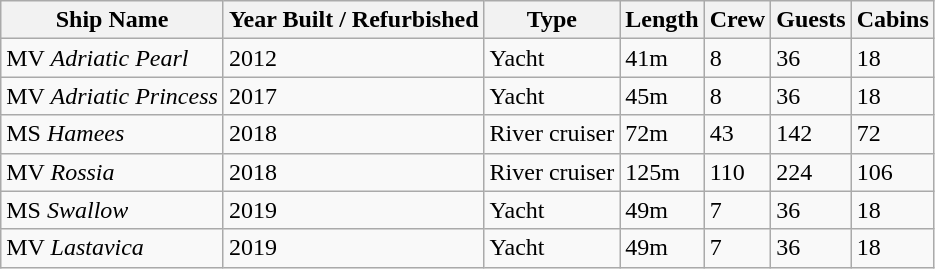<table class="wikitable">
<tr>
<th>Ship Name</th>
<th>Year Built / Refurbished</th>
<th>Type</th>
<th>Length</th>
<th>Crew</th>
<th>Guests</th>
<th>Cabins</th>
</tr>
<tr>
<td>MV <em>Adriatic Pearl</em></td>
<td>2012</td>
<td>Yacht</td>
<td>41m</td>
<td>8</td>
<td>36</td>
<td>18</td>
</tr>
<tr>
<td>MV <em>Adriatic Princess</em></td>
<td>2017</td>
<td>Yacht</td>
<td>45m</td>
<td>8</td>
<td>36</td>
<td>18</td>
</tr>
<tr>
<td>MS <em>Hamees</em></td>
<td>2018</td>
<td>River cruiser</td>
<td>72m</td>
<td>43</td>
<td>142</td>
<td>72</td>
</tr>
<tr>
<td>MV <em>Rossia</em></td>
<td>2018</td>
<td>River cruiser</td>
<td>125m</td>
<td>110</td>
<td>224</td>
<td>106</td>
</tr>
<tr>
<td>MS <em>Swallow</em></td>
<td>2019</td>
<td>Yacht</td>
<td>49m</td>
<td>7</td>
<td>36</td>
<td>18</td>
</tr>
<tr>
<td>MV <em>Lastavica</em></td>
<td>2019</td>
<td>Yacht</td>
<td>49m</td>
<td>7</td>
<td>36</td>
<td>18</td>
</tr>
</table>
